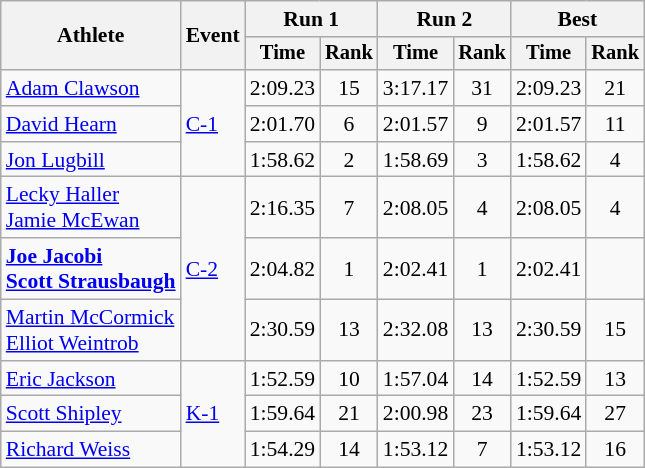<table class=wikitable style=font-size:90%;text-align:center>
<tr>
<th rowspan=2>Athlete</th>
<th rowspan=2>Event</th>
<th colspan=2>Run 1</th>
<th colspan=2>Run 2</th>
<th colspan=2>Best</th>
</tr>
<tr style=font-size:95%>
<th>Time</th>
<th>Rank</th>
<th>Time</th>
<th>Rank</th>
<th>Time</th>
<th>Rank</th>
</tr>
<tr>
<td align=left><a href='#'>Adam Clawson</a></td>
<td align=left rowspan=3><a href='#'>C-1</a></td>
<td>2:09.23</td>
<td>15</td>
<td>3:17.17</td>
<td>31</td>
<td>2:09.23</td>
<td>21</td>
</tr>
<tr>
<td align=left><a href='#'>David Hearn</a></td>
<td>2:01.70</td>
<td>6</td>
<td>2:01.57</td>
<td>9</td>
<td>2:01.57</td>
<td>11</td>
</tr>
<tr>
<td align=left><a href='#'>Jon Lugbill</a></td>
<td>1:58.62</td>
<td>2</td>
<td>1:58.69</td>
<td>3</td>
<td>1:58.62</td>
<td>4</td>
</tr>
<tr>
<td align=left><a href='#'>Lecky Haller</a><br><a href='#'>Jamie McEwan</a></td>
<td align=left rowspan=3><a href='#'>C-2</a></td>
<td>2:16.35</td>
<td>7</td>
<td>2:08.05</td>
<td>4</td>
<td>2:08.05</td>
<td>4</td>
</tr>
<tr>
<td align=left><strong><a href='#'>Joe Jacobi</a><br><a href='#'>Scott Strausbaugh</a></strong></td>
<td>2:04.82</td>
<td>1</td>
<td>2:02.41</td>
<td>1</td>
<td>2:02.41</td>
<td></td>
</tr>
<tr>
<td align=left><a href='#'>Martin McCormick</a><br><a href='#'>Elliot Weintrob</a></td>
<td>2:30.59</td>
<td>13</td>
<td>2:32.08</td>
<td>13</td>
<td>2:30.59</td>
<td>15</td>
</tr>
<tr>
<td align=left><a href='#'>Eric Jackson</a></td>
<td align=left rowspan=3><a href='#'>K-1</a></td>
<td>1:52.59</td>
<td>10</td>
<td>1:57.04</td>
<td>14</td>
<td>1:52.59</td>
<td>13</td>
</tr>
<tr>
<td align=left><a href='#'>Scott Shipley</a></td>
<td>1:59.64</td>
<td>21</td>
<td>2:00.98</td>
<td>23</td>
<td>1:59.64</td>
<td>27</td>
</tr>
<tr>
<td align=left><a href='#'>Richard Weiss</a></td>
<td>1:54.29</td>
<td>14</td>
<td>1:53.12</td>
<td>7</td>
<td>1:53.12</td>
<td>16</td>
</tr>
</table>
